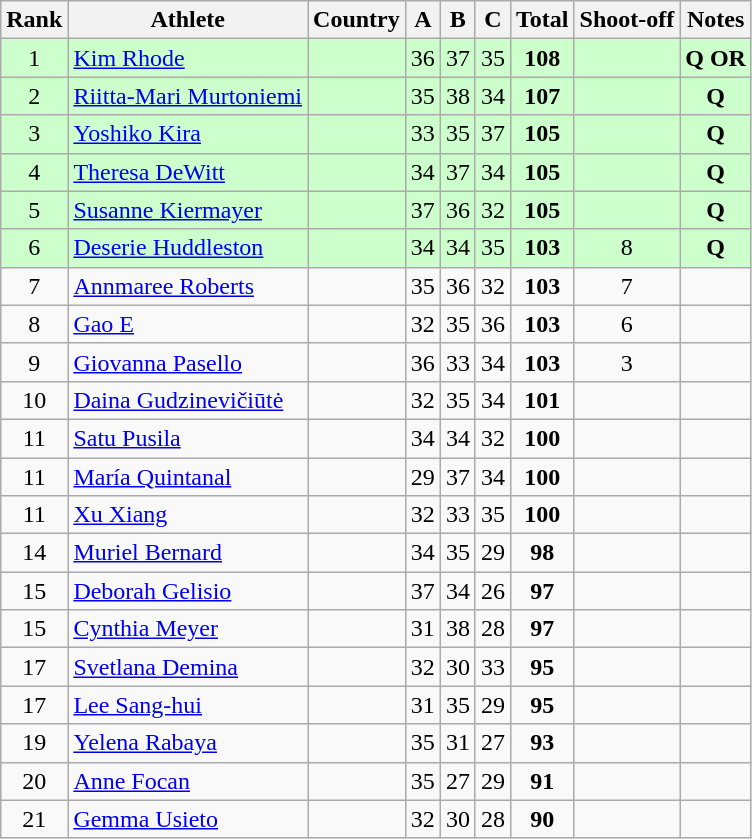<table class="wikitable sortable" style="text-align: center">
<tr>
<th>Rank</th>
<th>Athlete</th>
<th>Country</th>
<th>A</th>
<th>B</th>
<th>C</th>
<th>Total</th>
<th>Shoot-off</th>
<th>Notes</th>
</tr>
<tr bgcolor=#ccffcc>
<td>1</td>
<td align=left><a href='#'>Kim Rhode</a></td>
<td align=left></td>
<td>36</td>
<td>37</td>
<td>35</td>
<td><strong>108</strong></td>
<td></td>
<td><strong>Q OR</strong></td>
</tr>
<tr bgcolor=#ccffcc>
<td>2</td>
<td align=left><a href='#'>Riitta-Mari Murtoniemi</a></td>
<td align=left></td>
<td>35</td>
<td>38</td>
<td>34</td>
<td><strong>107</strong></td>
<td></td>
<td><strong>Q</strong></td>
</tr>
<tr bgcolor=#ccffcc>
<td>3</td>
<td align=left><a href='#'>Yoshiko Kira</a></td>
<td align=left></td>
<td>33</td>
<td>35</td>
<td>37</td>
<td><strong>105</strong></td>
<td></td>
<td><strong>Q</strong></td>
</tr>
<tr bgcolor=#ccffcc>
<td>4</td>
<td align=left><a href='#'>Theresa DeWitt</a></td>
<td align=left></td>
<td>34</td>
<td>37</td>
<td>34</td>
<td><strong>105</strong></td>
<td></td>
<td><strong>Q</strong></td>
</tr>
<tr bgcolor=#ccffcc>
<td>5</td>
<td align=left><a href='#'>Susanne Kiermayer</a></td>
<td align=left></td>
<td>37</td>
<td>36</td>
<td>32</td>
<td><strong>105</strong></td>
<td></td>
<td><strong>Q</strong></td>
</tr>
<tr bgcolor=#ccffcc>
<td>6</td>
<td align=left><a href='#'>Deserie Huddleston</a></td>
<td align=left></td>
<td>34</td>
<td>34</td>
<td>35</td>
<td><strong>103</strong></td>
<td>8</td>
<td><strong>Q</strong></td>
</tr>
<tr>
<td>7</td>
<td align=left><a href='#'>Annmaree Roberts</a></td>
<td align=left></td>
<td>35</td>
<td>36</td>
<td>32</td>
<td><strong>103</strong></td>
<td>7</td>
<td></td>
</tr>
<tr>
<td>8</td>
<td align=left><a href='#'>Gao E</a></td>
<td align=left></td>
<td>32</td>
<td>35</td>
<td>36</td>
<td><strong>103</strong></td>
<td>6</td>
<td></td>
</tr>
<tr>
<td>9</td>
<td align=left><a href='#'>Giovanna Pasello</a></td>
<td align=left></td>
<td>36</td>
<td>33</td>
<td>34</td>
<td><strong>103</strong></td>
<td>3</td>
<td></td>
</tr>
<tr>
<td>10</td>
<td align=left><a href='#'>Daina Gudzinevičiūtė</a></td>
<td align=left></td>
<td>32</td>
<td>35</td>
<td>34</td>
<td><strong>101</strong></td>
<td></td>
<td></td>
</tr>
<tr>
<td>11</td>
<td align=left><a href='#'>Satu Pusila</a></td>
<td align=left></td>
<td>34</td>
<td>34</td>
<td>32</td>
<td><strong>100</strong></td>
<td></td>
<td></td>
</tr>
<tr>
<td>11</td>
<td align=left><a href='#'>María Quintanal</a></td>
<td align=left></td>
<td>29</td>
<td>37</td>
<td>34</td>
<td><strong>100</strong></td>
<td></td>
<td></td>
</tr>
<tr>
<td>11</td>
<td align=left><a href='#'>Xu Xiang</a></td>
<td align=left></td>
<td>32</td>
<td>33</td>
<td>35</td>
<td><strong>100</strong></td>
<td></td>
<td></td>
</tr>
<tr>
<td>14</td>
<td align=left><a href='#'>Muriel Bernard</a></td>
<td align=left></td>
<td>34</td>
<td>35</td>
<td>29</td>
<td><strong>98</strong></td>
<td></td>
<td></td>
</tr>
<tr>
<td>15</td>
<td align=left><a href='#'>Deborah Gelisio</a></td>
<td align=left></td>
<td>37</td>
<td>34</td>
<td>26</td>
<td><strong>97</strong></td>
<td></td>
<td></td>
</tr>
<tr>
<td>15</td>
<td align=left><a href='#'>Cynthia Meyer</a></td>
<td align=left></td>
<td>31</td>
<td>38</td>
<td>28</td>
<td><strong>97</strong></td>
<td></td>
<td></td>
</tr>
<tr>
<td>17</td>
<td align=left><a href='#'>Svetlana Demina</a></td>
<td align=left></td>
<td>32</td>
<td>30</td>
<td>33</td>
<td><strong>95</strong></td>
<td></td>
<td></td>
</tr>
<tr>
<td>17</td>
<td align=left><a href='#'>Lee Sang-hui</a></td>
<td align=left></td>
<td>31</td>
<td>35</td>
<td>29</td>
<td><strong>95</strong></td>
<td></td>
<td></td>
</tr>
<tr>
<td>19</td>
<td align=left><a href='#'>Yelena Rabaya</a></td>
<td align=left></td>
<td>35</td>
<td>31</td>
<td>27</td>
<td><strong>93</strong></td>
<td></td>
<td></td>
</tr>
<tr>
<td>20</td>
<td align=left><a href='#'>Anne Focan</a></td>
<td align=left></td>
<td>35</td>
<td>27</td>
<td>29</td>
<td><strong>91</strong></td>
<td></td>
<td></td>
</tr>
<tr>
<td>21</td>
<td align=left><a href='#'>Gemma Usieto</a></td>
<td align=left></td>
<td>32</td>
<td>30</td>
<td>28</td>
<td><strong>90</strong></td>
<td></td>
<td></td>
</tr>
</table>
